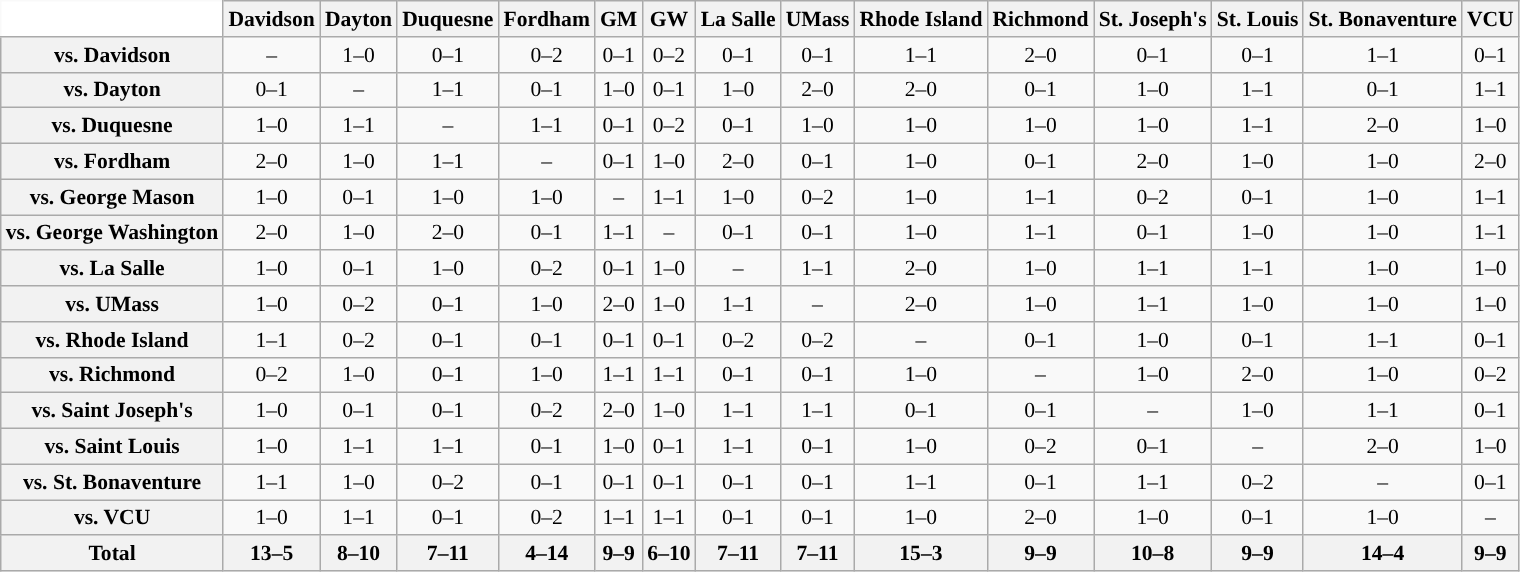<table class="wikitable" style="white-space:nowrap;font-size:90%;">
<tr>
<th colspan=1 style="background:white; border-top-style:hidden; border-left-style:hidden;"   width=75> </th>
<th style=>Davidson</th>
<th style="background:#">Dayton</th>
<th style=>Duquesne</th>
<th style=>Fordham</th>
<th style=>GM</th>
<th style=>GW</th>
<th style=>La Salle</th>
<th style=>UMass</th>
<th style=>Rhode Island</th>
<th style=>Richmond</th>
<th style=>St. Joseph's</th>
<th style=>St. Louis</th>
<th style=>St. Bonaventure</th>
<th style=>VCU</th>
</tr>
<tr style="text-align:center;">
<th>vs. Davidson</th>
<td>–</td>
<td>1–0</td>
<td>0–1</td>
<td>0–2</td>
<td>0–1</td>
<td>0–2</td>
<td>0–1</td>
<td>0–1</td>
<td>1–1</td>
<td>2–0</td>
<td>0–1</td>
<td>0–1</td>
<td>1–1</td>
<td>0–1</td>
</tr>
<tr style="text-align:center;">
<th>vs. Dayton</th>
<td>0–1</td>
<td>–</td>
<td>1–1</td>
<td>0–1</td>
<td>1–0</td>
<td>0–1</td>
<td>1–0</td>
<td>2–0</td>
<td>2–0</td>
<td>0–1</td>
<td>1–0</td>
<td>1–1</td>
<td>0–1</td>
<td>1–1</td>
</tr>
<tr style="text-align:center;">
<th>vs. Duquesne</th>
<td>1–0</td>
<td>1–1</td>
<td>–</td>
<td>1–1</td>
<td>0–1</td>
<td>0–2</td>
<td>0–1</td>
<td>1–0</td>
<td>1–0</td>
<td>1–0</td>
<td>1–0</td>
<td>1–1</td>
<td>2–0</td>
<td>1–0</td>
</tr>
<tr style="text-align:center;">
<th>vs. Fordham</th>
<td>2–0</td>
<td>1–0</td>
<td>1–1</td>
<td>–</td>
<td>0–1</td>
<td>1–0</td>
<td>2–0</td>
<td>0–1</td>
<td>1–0</td>
<td>0–1</td>
<td>2–0</td>
<td>1–0</td>
<td>1–0</td>
<td>2–0</td>
</tr>
<tr style="text-align:center;">
<th>vs. George Mason</th>
<td>1–0</td>
<td>0–1</td>
<td>1–0</td>
<td>1–0</td>
<td>–</td>
<td>1–1</td>
<td>1–0</td>
<td>0–2</td>
<td>1–0</td>
<td>1–1</td>
<td>0–2</td>
<td>0–1</td>
<td>1–0</td>
<td>1–1</td>
</tr>
<tr style="text-align:center;">
<th>vs. George Washington</th>
<td>2–0</td>
<td>1–0</td>
<td>2–0</td>
<td>0–1</td>
<td>1–1</td>
<td>–</td>
<td>0–1</td>
<td>0–1</td>
<td>1–0</td>
<td>1–1</td>
<td>0–1</td>
<td>1–0</td>
<td>1–0</td>
<td>1–1</td>
</tr>
<tr style="text-align:center;">
<th>vs. La Salle</th>
<td>1–0</td>
<td>0–1</td>
<td>1–0</td>
<td>0–2</td>
<td>0–1</td>
<td>1–0</td>
<td>–</td>
<td>1–1</td>
<td>2–0</td>
<td>1–0</td>
<td>1–1</td>
<td>1–1</td>
<td>1–0</td>
<td>1–0</td>
</tr>
<tr style="text-align:center;">
<th>vs. UMass</th>
<td>1–0</td>
<td>0–2</td>
<td>0–1</td>
<td>1–0</td>
<td>2–0</td>
<td>1–0</td>
<td>1–1</td>
<td>–</td>
<td>2–0</td>
<td>1–0</td>
<td>1–1</td>
<td>1–0</td>
<td>1–0</td>
<td>1–0</td>
</tr>
<tr style="text-align:center;">
<th>vs. Rhode Island</th>
<td>1–1</td>
<td>0–2</td>
<td>0–1</td>
<td>0–1</td>
<td>0–1</td>
<td>0–1</td>
<td>0–2</td>
<td>0–2</td>
<td>–</td>
<td>0–1</td>
<td>1–0</td>
<td>0–1</td>
<td>1–1</td>
<td>0–1</td>
</tr>
<tr style="text-align:center;">
<th>vs. Richmond</th>
<td>0–2</td>
<td>1–0</td>
<td>0–1</td>
<td>1–0</td>
<td>1–1</td>
<td>1–1</td>
<td>0–1</td>
<td>0–1</td>
<td>1–0</td>
<td>–</td>
<td>1–0</td>
<td>2–0</td>
<td>1–0</td>
<td>0–2</td>
</tr>
<tr style="text-align:center;">
<th>vs. Saint Joseph's</th>
<td>1–0</td>
<td>0–1</td>
<td>0–1</td>
<td>0–2</td>
<td>2–0</td>
<td>1–0</td>
<td>1–1</td>
<td>1–1</td>
<td>0–1</td>
<td>0–1</td>
<td>–</td>
<td>1–0</td>
<td>1–1</td>
<td>0–1</td>
</tr>
<tr style="text-align:center;">
<th>vs. Saint Louis</th>
<td>1–0</td>
<td>1–1</td>
<td>1–1</td>
<td>0–1</td>
<td>1–0</td>
<td>0–1</td>
<td>1–1</td>
<td>0–1</td>
<td>1–0</td>
<td>0–2</td>
<td>0–1</td>
<td>–</td>
<td>2–0</td>
<td>1–0</td>
</tr>
<tr style="text-align:center;">
<th>vs. St. Bonaventure</th>
<td>1–1</td>
<td>1–0</td>
<td>0–2</td>
<td>0–1</td>
<td>0–1</td>
<td>0–1</td>
<td>0–1</td>
<td>0–1</td>
<td>1–1</td>
<td>0–1</td>
<td>1–1</td>
<td>0–2</td>
<td>–</td>
<td>0–1</td>
</tr>
<tr style="text-align:center;">
<th>vs. VCU</th>
<td>1–0</td>
<td>1–1</td>
<td>0–1</td>
<td>0–2</td>
<td>1–1</td>
<td>1–1</td>
<td>0–1</td>
<td>0–1</td>
<td>1–0</td>
<td>2–0</td>
<td>1–0</td>
<td>0–1</td>
<td>1–0</td>
<td>–<br></td>
</tr>
<tr style="text-align:center;">
<th>Total</th>
<th>13–5</th>
<th>8–10</th>
<th>7–11</th>
<th>4–14</th>
<th>9–9</th>
<th>6–10</th>
<th>7–11</th>
<th>7–11</th>
<th>15–3</th>
<th>9–9</th>
<th>10–8</th>
<th>9–9</th>
<th>14–4</th>
<th>9–9</th>
</tr>
</table>
